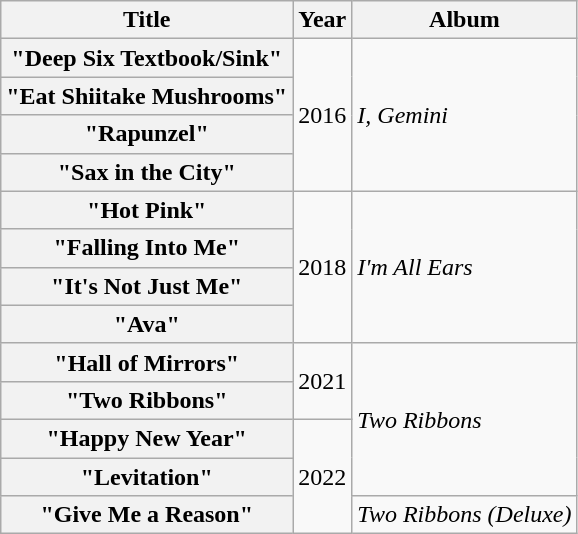<table class="wikitable plainrowheaders">
<tr>
<th scope="col">Title</th>
<th scope="col">Year</th>
<th scope="col">Album</th>
</tr>
<tr>
<th scope="row">"Deep Six Textbook/Sink"</th>
<td style="text-align:center;" rowspan="4">2016</td>
<td rowspan="4"><em>I, Gemini</em></td>
</tr>
<tr>
<th scope="row">"Eat Shiitake Mushrooms"</th>
</tr>
<tr>
<th scope="row">"Rapunzel"</th>
</tr>
<tr>
<th scope="row">"Sax in the City"</th>
</tr>
<tr>
<th scope="row">"Hot Pink"</th>
<td style="text-align:center;" rowspan="4">2018</td>
<td rowspan="4"><em>I'm All Ears</em></td>
</tr>
<tr>
<th scope="row">"Falling Into Me"</th>
</tr>
<tr>
<th scope="row">"It's Not Just Me"</th>
</tr>
<tr>
<th scope="row">"Ava"</th>
</tr>
<tr>
<th scope="row">"Hall of Mirrors"</th>
<td style="text-align:center;" rowspan="2">2021</td>
<td rowspan="4"><em>Two Ribbons</em></td>
</tr>
<tr>
<th scope="row">"Two Ribbons"</th>
</tr>
<tr>
<th scope="row">"Happy New Year"</th>
<td rowspan="3" style="text-align:center;">2022</td>
</tr>
<tr>
<th scope="row">"Levitation"</th>
</tr>
<tr>
<th scope="row">"Give Me a Reason"</th>
<td><em>Two Ribbons (Deluxe)</em></td>
</tr>
</table>
